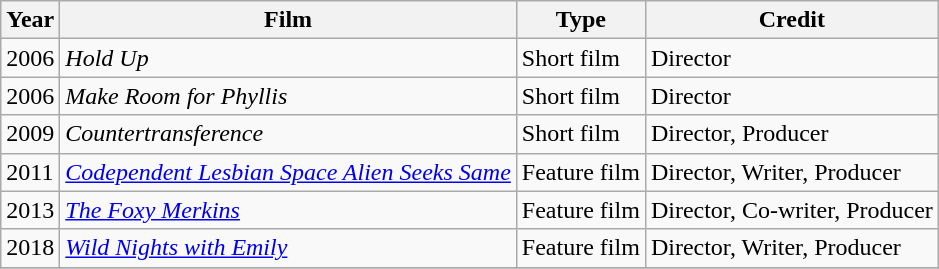<table class="wikitable" style="text-align:left">
<tr>
<th scope="col">Year</th>
<th scope="col">Film</th>
<th scope+"col">Type</th>
<th scope="col">Credit</th>
</tr>
<tr>
<td>2006</td>
<td><em>Hold Up</em></td>
<td>Short film</td>
<td>Director</td>
</tr>
<tr>
<td>2006</td>
<td><em>Make Room for Phyllis</em></td>
<td>Short film</td>
<td>Director</td>
</tr>
<tr>
<td>2009</td>
<td><em>Countertransference</em></td>
<td>Short film</td>
<td>Director, Producer</td>
</tr>
<tr>
<td>2011</td>
<td><em><a href='#'>Codependent Lesbian Space Alien Seeks Same</a></em></td>
<td>Feature film</td>
<td>Director, Writer, Producer</td>
</tr>
<tr>
<td>2013</td>
<td><em><a href='#'>The Foxy Merkins</a></em></td>
<td>Feature film</td>
<td>Director, Co-writer, Producer</td>
</tr>
<tr>
<td>2018</td>
<td><em><a href='#'>Wild Nights with Emily</a></em></td>
<td>Feature film</td>
<td>Director, Writer, Producer</td>
</tr>
<tr>
</tr>
</table>
